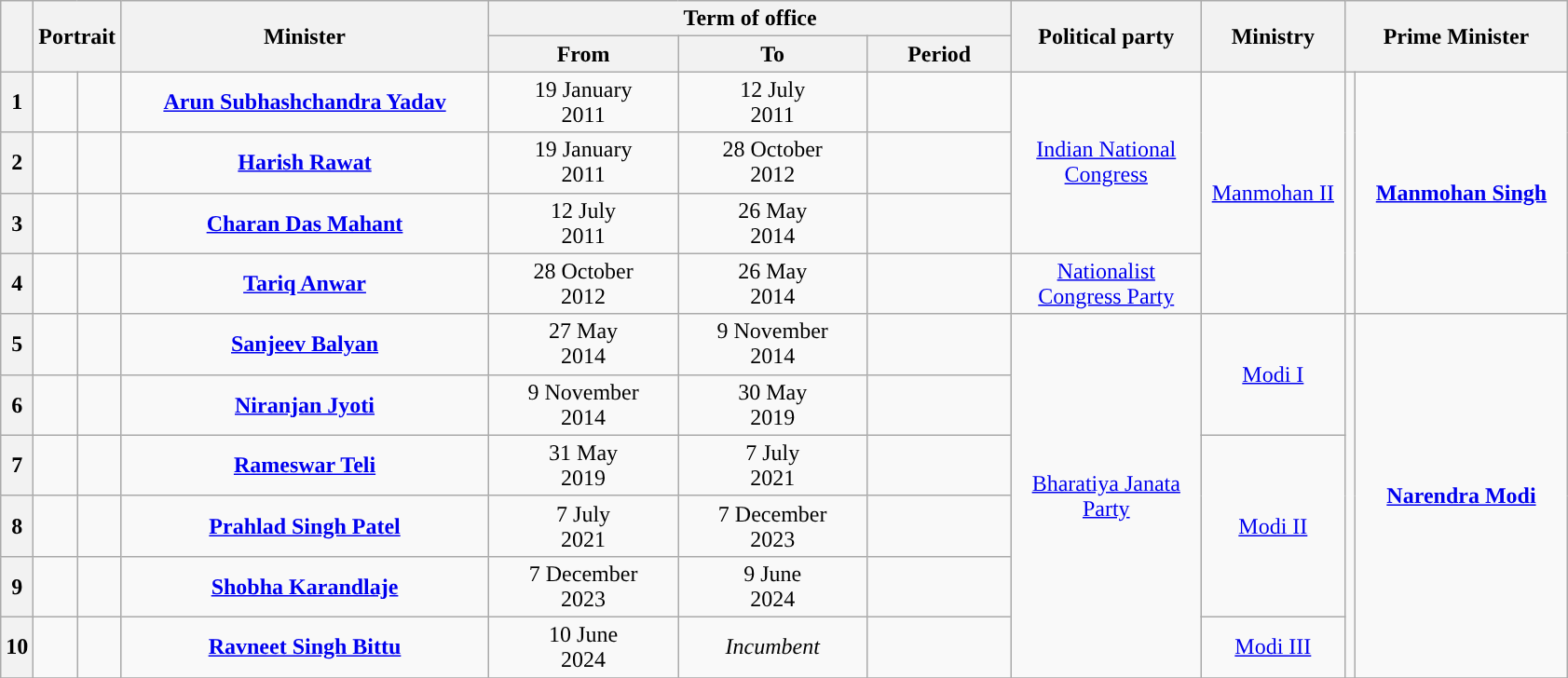<table class="wikitable" style="text-align:center">
<tr>
<th rowspan="2"></th>
<th rowspan="2" colspan="2">Portrait</th>
<th rowspan="2" style="width:16em">Minister<br></th>
<th colspan="3">Term of office</th>
<th rowspan="2" style="width:8em">Political party</th>
<th rowspan="2" style="width:6em">Ministry</th>
<th rowspan="2" colspan="2">Prime Minister</th>
</tr>
<tr>
<th style="width:8em">From</th>
<th style="width:8em">To</th>
<th style="width:6em">Period</th>
</tr>
<tr>
<th>1</th>
<td></td>
<td></td>
<td><strong><a href='#'>Arun Subhashchandra Yadav</a></strong><br></td>
<td>19 January<br>2011</td>
<td>12 July<br>2011</td>
<td><strong></strong></td>
<td rowspan="3"><a href='#'>Indian National Congress</a></td>
<td rowspan="4"><a href='#'>Manmohan II</a></td>
<td rowspan="4"></td>
<td rowspan="4" style="width:9em"><strong><a href='#'>Manmohan Singh</a></strong></td>
</tr>
<tr>
<th>2</th>
<td></td>
<td></td>
<td><strong><a href='#'>Harish Rawat</a></strong><br></td>
<td>19 January<br>2011</td>
<td>28 October<br>2012</td>
<td><strong></strong></td>
</tr>
<tr>
<th>3</th>
<td></td>
<td></td>
<td><strong><a href='#'>Charan Das Mahant</a></strong><br></td>
<td>12 July<br>2011</td>
<td>26 May<br>2014</td>
<td><strong></strong></td>
</tr>
<tr>
<th>4</th>
<td></td>
<td></td>
<td><strong><a href='#'>Tariq Anwar</a></strong><br></td>
<td>28 October<br>2012</td>
<td>26 May<br>2014</td>
<td><strong></strong></td>
<td><a href='#'>Nationalist Congress Party</a></td>
</tr>
<tr>
<th>5</th>
<td></td>
<td></td>
<td><strong><a href='#'>Sanjeev Balyan</a></strong><br></td>
<td>27 May<br>2014</td>
<td>9 November<br>2014</td>
<td><strong></strong></td>
<td rowspan="6"><a href='#'>Bharatiya Janata Party</a></td>
<td rowspan="2"><a href='#'>Modi I</a></td>
<td rowspan="6"></td>
<td rowspan="6"><strong><a href='#'>Narendra Modi</a></strong></td>
</tr>
<tr>
<th>6</th>
<td></td>
<td></td>
<td><strong><a href='#'>Niranjan Jyoti</a></strong><br></td>
<td>9 November<br>2014</td>
<td>30 May<br>2019</td>
<td><strong></strong></td>
</tr>
<tr>
<th>7</th>
<td></td>
<td></td>
<td><strong><a href='#'>Rameswar Teli</a></strong><br></td>
<td>31 May<br>2019</td>
<td>7 July<br>2021</td>
<td><strong></strong></td>
<td rowspan="3"><a href='#'>Modi II</a></td>
</tr>
<tr>
<th>8</th>
<td></td>
<td></td>
<td><strong><a href='#'>Prahlad Singh Patel</a></strong><br></td>
<td>7 July<br>2021</td>
<td>7 December<br>2023</td>
<td><strong></strong></td>
</tr>
<tr>
<th>9</th>
<td></td>
<td></td>
<td><strong><a href='#'>Shobha Karandlaje</a></strong><br></td>
<td>7 December<br>2023</td>
<td>9 June<br>2024</td>
<td><strong></strong></td>
</tr>
<tr>
<th>10</th>
<td></td>
<td></td>
<td><strong><a href='#'>Ravneet Singh Bittu</a></strong><br></td>
<td>10 June<br>2024</td>
<td><em>Incumbent</em></td>
<td><strong></strong></td>
<td><a href='#'>Modi III</a></td>
</tr>
<tr>
</tr>
</table>
